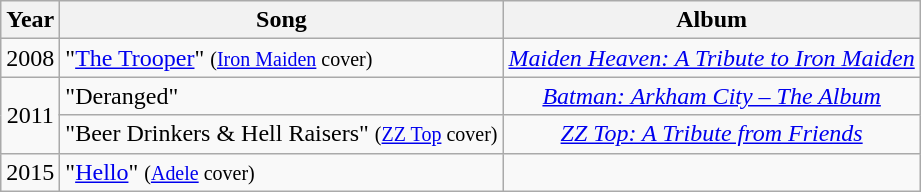<table class="wikitable" style="text-align:center;">
<tr>
<th>Year</th>
<th>Song</th>
<th>Album</th>
</tr>
<tr>
<td>2008</td>
<td align="left">"<a href='#'>The Trooper</a>" <small>(<a href='#'>Iron Maiden</a> cover)</small></td>
<td><em><a href='#'>Maiden Heaven: A Tribute to Iron Maiden</a></em></td>
</tr>
<tr>
<td rowspan="2">2011</td>
<td align="left">"Deranged"</td>
<td><em><a href='#'>Batman: Arkham City – The Album</a></em></td>
</tr>
<tr>
<td align="left">"Beer Drinkers & Hell Raisers" <small>(<a href='#'>ZZ Top</a> cover)</small></td>
<td><em><a href='#'>ZZ Top: A Tribute from Friends</a></em></td>
</tr>
<tr>
<td>2015</td>
<td align="left">"<a href='#'>Hello</a>" <small>(<a href='#'>Adele</a> cover)</small></td>
<td></td>
</tr>
</table>
